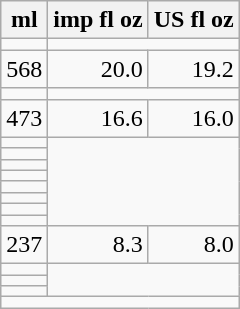<table style="float: right;" class=wikitable>
<tr>
<th>ml</th>
<th>imp fl oz</th>
<th>US fl oz</th>
</tr>
<tr>
<td></td>
</tr>
<tr>
<td align=right>568</td>
<td align=right>20.0</td>
<td align=right>19.2</td>
</tr>
<tr>
<td></td>
</tr>
<tr>
<td align=right>473</td>
<td align=right>16.6</td>
<td align=right>16.0</td>
</tr>
<tr>
<td></td>
</tr>
<tr>
<td></td>
</tr>
<tr>
<td></td>
</tr>
<tr>
<td></td>
</tr>
<tr>
<td></td>
</tr>
<tr>
<td></td>
</tr>
<tr>
<td></td>
</tr>
<tr>
<td></td>
</tr>
<tr>
<td align=right>237</td>
<td align=right>8.3</td>
<td align=right>8.0</td>
</tr>
<tr>
<td></td>
</tr>
<tr>
<td></td>
</tr>
<tr>
<td></td>
</tr>
<tr>
<td colspan=3></td>
</tr>
</table>
